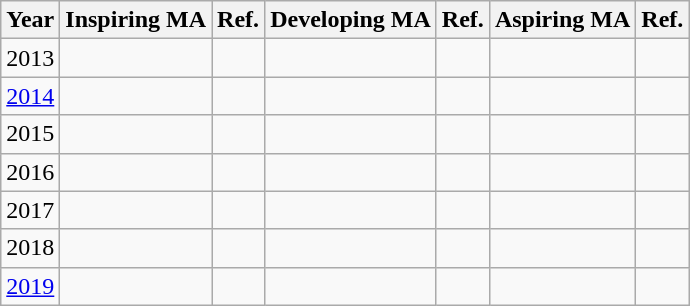<table class="wikitable">
<tr>
<th>Year</th>
<th>Inspiring MA</th>
<th>Ref.</th>
<th>Developing MA</th>
<th>Ref.</th>
<th>Aspiring MA</th>
<th>Ref.</th>
</tr>
<tr>
<td>2013</td>
<td></td>
<td></td>
<td></td>
<td></td>
<td></td>
<td></td>
</tr>
<tr>
<td><a href='#'>2014</a></td>
<td></td>
<td></td>
<td></td>
<td></td>
<td></td>
<td></td>
</tr>
<tr>
<td>2015</td>
<td></td>
<td></td>
<td></td>
<td></td>
<td></td>
<td></td>
</tr>
<tr>
<td>2016</td>
<td></td>
<td></td>
<td></td>
<td></td>
<td></td>
<td></td>
</tr>
<tr>
<td>2017</td>
<td></td>
<td></td>
<td></td>
<td></td>
<td></td>
<td></td>
</tr>
<tr>
<td>2018</td>
<td></td>
<td></td>
<td></td>
<td></td>
<td></td>
<td></td>
</tr>
<tr>
<td><a href='#'>2019</a></td>
<td></td>
<td></td>
<td></td>
<td></td>
<td></td>
<td></td>
</tr>
</table>
